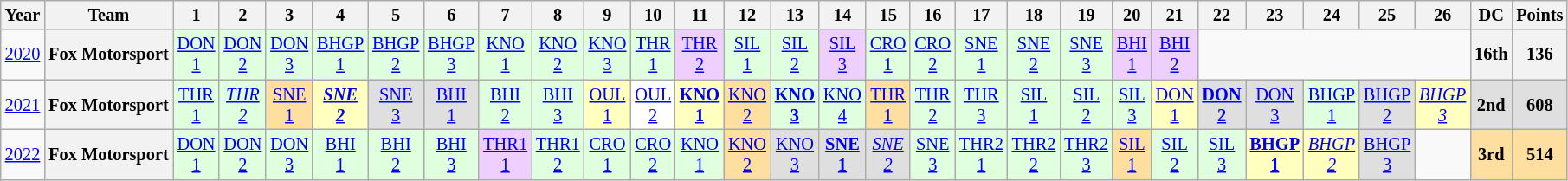<table class="wikitable" style="text-align:center; font-size:85%">
<tr>
<th>Year</th>
<th>Team</th>
<th>1</th>
<th>2</th>
<th>3</th>
<th>4</th>
<th>5</th>
<th>6</th>
<th>7</th>
<th>8</th>
<th>9</th>
<th>10</th>
<th>11</th>
<th>12</th>
<th>13</th>
<th>14</th>
<th>15</th>
<th>16</th>
<th>17</th>
<th>18</th>
<th>19</th>
<th>20</th>
<th>21</th>
<th>22</th>
<th>23</th>
<th>24</th>
<th>25</th>
<th>26</th>
<th>DC</th>
<th>Points</th>
</tr>
<tr>
<td><a href='#'>2020</a></td>
<th nowrap>Fox Motorsport</th>
<td style="background:#DFFFDF;"><a href='#'>DON<br>1</a><br></td>
<td style="background:#DFFFDF;"><a href='#'>DON<br>2</a><br></td>
<td style="background:#DFFFDF;"><a href='#'>DON<br>3</a><br></td>
<td style="background:#DFFFDF;"><a href='#'>BHGP<br>1</a><br></td>
<td style="background:#DFFFDF;"><a href='#'>BHGP<br>2</a><br></td>
<td style="background:#DFFFDF;"><a href='#'>BHGP<br>3</a><br></td>
<td style="background:#DFFFDF;"><a href='#'>KNO<br>1</a><br></td>
<td style="background:#DFFFDF;"><a href='#'>KNO<br>2</a><br></td>
<td style="background:#DFFFDF;"><a href='#'>KNO<br>3</a><br></td>
<td style="background:#DFFFDF;"><a href='#'>THR<br>1</a><br></td>
<td style="background:#EFCFFF;"><a href='#'>THR<br>2</a><br></td>
<td style="background:#DFFFDF;"><a href='#'>SIL<br>1</a><br></td>
<td style="background:#DFFFDF;"><a href='#'>SIL<br>2</a><br></td>
<td style="background:#EFCFFF;"><a href='#'>SIL<br>3</a><br></td>
<td style="background:#DFFFDF;"><a href='#'>CRO<br>1</a><br></td>
<td style="background:#DFFFDF;"><a href='#'>CRO<br>2</a><br></td>
<td style="background:#DFFFDF;"><a href='#'>SNE<br>1</a><br></td>
<td style="background:#DFFFDF;"><a href='#'>SNE<br>2</a><br></td>
<td style="background:#DFFFDF;"><a href='#'>SNE<br>3</a><br></td>
<td style="background:#EFCFFF;"><a href='#'>BHI<br>1</a><br></td>
<td style="background:#EFCFFF;"><a href='#'>BHI<br>2</a><br></td>
<td colspan=5></td>
<th>16th</th>
<th>136</th>
</tr>
<tr>
<td><a href='#'>2021</a></td>
<th nowrap>Fox Motorsport</th>
<td style="background:#DFFFDF;"><a href='#'>THR<br>1</a><br></td>
<td style="background:#DFFFDF;"><em><a href='#'>THR<br>2</a></em><br></td>
<td style="background:#FFDF9F;"><a href='#'>SNE<br>1</a><br></td>
<td style="background:#FFFFBF;"><strong><em><a href='#'>SNE<br>2</a></em></strong><br></td>
<td style="background:#DFDFDF;"><a href='#'>SNE<br>3</a><br></td>
<td style="background:#DFDFDF;"><a href='#'>BHI<br>1</a><br></td>
<td style="background:#DFFFDF;"><a href='#'>BHI<br>2</a><br></td>
<td style="background:#DFFFDF;"><a href='#'>BHI<br>3</a><br></td>
<td style="background:#FFFFBF;"><a href='#'>OUL<br>1</a><br></td>
<td style="background:#FFFFFF;"><a href='#'>OUL<br>2</a><br></td>
<td style="background:#FFFFBF;"><strong><a href='#'>KNO<br>1</a></strong><br></td>
<td style="background:#FFDF9F;"><a href='#'>KNO<br>2</a><br></td>
<td style="background:#DFFFDF;"><strong><a href='#'>KNO<br>3</a></strong><br></td>
<td style="background:#DFFFDF;"><a href='#'>KNO<br>4</a><br></td>
<td style="background:#FFDF9F;"><a href='#'>THR<br>1</a><br></td>
<td style="background:#DFFFDF;"><a href='#'>THR<br>2</a><br></td>
<td style="background:#DFFFDF;"><a href='#'>THR<br>3</a><br></td>
<td style="background:#DFFFDF;"><a href='#'>SIL<br>1</a><br></td>
<td style="background:#DFFFDF;"><a href='#'>SIL<br>2</a><br></td>
<td style="background:#DFFFDF;"><a href='#'>SIL<br>3</a><br></td>
<td style="background:#FFFFBF;"><a href='#'>DON<br>1</a><br></td>
<td style="background:#DFDFDF;"><strong><a href='#'>DON<br>2</a></strong><br></td>
<td style="background:#DFDFDF;"><a href='#'>DON<br>3</a><br></td>
<td style="background:#DFFFDF;"><a href='#'>BHGP<br>1</a><br></td>
<td style="background:#DFDFDF;"><a href='#'>BHGP<br>2</a><br></td>
<td style="background:#FFFFBF;"><em><a href='#'>BHGP<br>3</a></em><br></td>
<th style="background:#DFDFDF">2nd</th>
<th style="background:#DFDFDF">608</th>
</tr>
<tr>
<td><a href='#'>2022</a></td>
<th nowrap>Fox Motorsport</th>
<td style="background:#DFFFDF;"><a href='#'>DON<br>1</a><br></td>
<td style="background:#DFFFDF;"><a href='#'>DON<br>2</a><br></td>
<td style="background:#DFFFDF;"><a href='#'>DON<br>3</a><br></td>
<td style="background:#DFFFDF;"><a href='#'>BHI<br>1</a><br></td>
<td style="background:#DFFFDF;"><a href='#'>BHI<br>2</a><br></td>
<td style="background:#DFFFDF;"><a href='#'>BHI<br>3</a><br></td>
<td style="background:#EFCFFF;"><a href='#'>THR1<br>1</a><br></td>
<td style="background:#DFFFDF;"><a href='#'>THR1<br>2</a><br></td>
<td style="background:#DFFFDF;"><a href='#'>CRO<br>1</a><br></td>
<td style="background:#DFFFDF;"><a href='#'>CRO<br>2</a><br></td>
<td style="background:#DFFFDF;"><a href='#'>KNO<br>1</a><br></td>
<td style="background:#FFDF9F;"><a href='#'>KNO<br>2</a><br></td>
<td style="background:#DFDFDF;"><a href='#'>KNO<br>3</a><br></td>
<td style="background:#DFDFDF;"><strong><a href='#'>SNE<br>1</a></strong><br></td>
<td style="background:#DFDFDF"><em><a href='#'>SNE<br>2</a></em><br></td>
<td style="background:#DFFFDF;"><a href='#'>SNE<br>3</a><br></td>
<td style="background:#DFFFDF;"><a href='#'>THR2<br>1</a><br></td>
<td style="background:#DFFFDF;"><a href='#'>THR2<br>2</a><br></td>
<td style="background:#DFFFDF;"><a href='#'>THR2<br>3</a><br></td>
<td style="background:#FFDF9F;"><a href='#'>SIL<br>1</a><br></td>
<td style="background:#DFFFDF;"><a href='#'>SIL<br>2</a><br></td>
<td style="background:#DFFFDF;"><a href='#'>SIL<br>3</a><br></td>
<td style="background:#FFFFBF;"><strong><a href='#'>BHGP<br>1</a></strong><br></td>
<td style="background:#FFFFBF;"><em><a href='#'>BHGP<br>2</a></em><br></td>
<td style="background:#DFDFDF;"><a href='#'>BHGP<br>3</a><br></td>
<td></td>
<th style="background:#FFDF9F">3rd</th>
<th style="background:#FFDF9F">514</th>
</tr>
</table>
